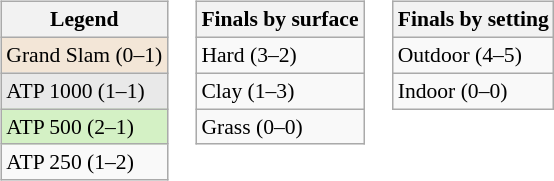<table>
<tr valign=top>
<td><br><table class="wikitable" style=font-size:90%>
<tr>
<th>Legend</th>
</tr>
<tr style="background:#f3e6d7">
<td>Grand Slam (0–1)</td>
</tr>
<tr style="background:#e9e9e9">
<td>ATP 1000 (1–1)</td>
</tr>
<tr style="background:#d4f1c5">
<td>ATP 500 (2–1)</td>
</tr>
<tr>
<td>ATP 250 (1–2)</td>
</tr>
</table>
</td>
<td><br><table class="wikitable" style=font-size:90%>
<tr>
<th>Finals by surface</th>
</tr>
<tr>
<td>Hard (3–2)</td>
</tr>
<tr>
<td>Clay (1–3)</td>
</tr>
<tr>
<td>Grass (0–0)</td>
</tr>
</table>
</td>
<td><br><table class="wikitable" style=font-size:90%>
<tr>
<th>Finals by setting</th>
</tr>
<tr>
<td>Outdoor (4–5)</td>
</tr>
<tr>
<td>Indoor (0–0)</td>
</tr>
</table>
</td>
</tr>
</table>
